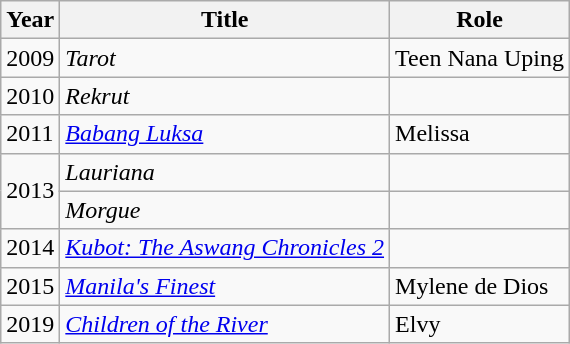<table class="wikitable sortable">
<tr>
<th>Year</th>
<th>Title</th>
<th>Role</th>
</tr>
<tr>
<td>2009</td>
<td><em>Tarot</em></td>
<td>Teen Nana Uping</td>
</tr>
<tr>
<td>2010</td>
<td><em>Rekrut</em></td>
<td></td>
</tr>
<tr>
<td>2011</td>
<td><em><a href='#'>Babang Luksa</a></em></td>
<td>Melissa</td>
</tr>
<tr>
<td rowspan="2">2013</td>
<td><em>Lauriana</em></td>
<td></td>
</tr>
<tr>
<td><em>Morgue</em></td>
<td></td>
</tr>
<tr>
<td>2014</td>
<td><em><a href='#'>Kubot: The Aswang Chronicles 2</a></em></td>
<td></td>
</tr>
<tr>
<td>2015</td>
<td><em><a href='#'>Manila's Finest</a></em></td>
<td>Mylene de Dios</td>
</tr>
<tr>
<td>2019</td>
<td><em><a href='#'>Children of the River</a></em></td>
<td>Elvy</td>
</tr>
</table>
